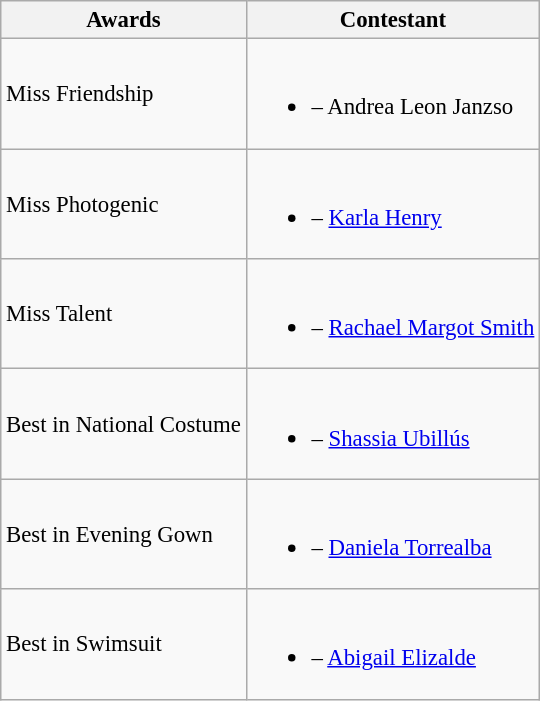<table class="wikitable sortable" style="font-size:95%;">
<tr>
<th>Awards</th>
<th>Contestant</th>
</tr>
<tr>
<td>Miss Friendship</td>
<td><br><ul><li> – Andrea Leon Janzso</li></ul></td>
</tr>
<tr>
<td>Miss Photogenic</td>
<td><br><ul><li> – <a href='#'>Karla Henry</a></li></ul></td>
</tr>
<tr>
<td>Miss Talent</td>
<td><br><ul><li> – <a href='#'>Rachael Margot Smith</a></li></ul></td>
</tr>
<tr>
<td>Best in National Costume</td>
<td><br><ul><li> – <a href='#'>Shassia Ubillús</a></li></ul></td>
</tr>
<tr>
<td>Best in Evening Gown</td>
<td><br><ul><li> – <a href='#'>Daniela Torrealba</a></li></ul></td>
</tr>
<tr>
<td>Best in Swimsuit</td>
<td><br><ul><li> – <a href='#'>Abigail Elizalde</a></li></ul></td>
</tr>
</table>
